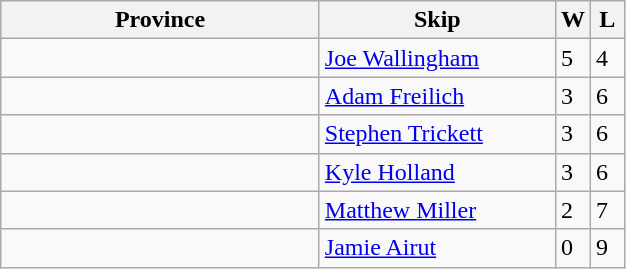<table class="wikitable">
<tr>
<th width=205>Province</th>
<th width=150>Skip</th>
<th width=15>W</th>
<th width=15>L</th>
</tr>
<tr>
<td></td>
<td><a href='#'>Joe Wallingham</a></td>
<td>5</td>
<td>4</td>
</tr>
<tr>
<td></td>
<td><a href='#'>Adam Freilich</a></td>
<td>3</td>
<td>6</td>
</tr>
<tr>
<td></td>
<td><a href='#'>Stephen Trickett</a></td>
<td>3</td>
<td>6</td>
</tr>
<tr>
<td></td>
<td><a href='#'>Kyle Holland</a></td>
<td>3</td>
<td>6</td>
</tr>
<tr>
<td></td>
<td><a href='#'>Matthew Miller</a></td>
<td>2</td>
<td>7</td>
</tr>
<tr>
<td></td>
<td><a href='#'>Jamie Airut</a></td>
<td>0</td>
<td>9</td>
</tr>
</table>
